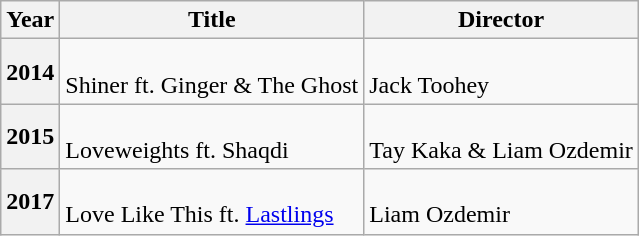<table class="wikitable plainrowheaders" style="text-align:left;">
<tr>
<th scope="col">Year</th>
<th scope="col">Title</th>
<th scope="col">Director</th>
</tr>
<tr>
<th scope="row">2014</th>
<td><br>Shiner ft. Ginger & The Ghost</td>
<td><br>Jack Toohey</td>
</tr>
<tr>
<th scope="row">2015</th>
<td><br>Loveweights ft. Shaqdi</td>
<td><br>Tay Kaka & Liam Ozdemir</td>
</tr>
<tr>
<th scope="row">2017</th>
<td><br>Love Like This ft. <a href='#'>Lastlings</a></td>
<td><br>Liam Ozdemir</td>
</tr>
</table>
